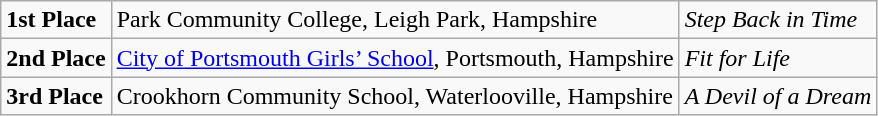<table class="wikitable">
<tr>
<td><strong>1st Place</strong></td>
<td>Park Community College, Leigh Park, Hampshire</td>
<td><em>Step Back in Time</em></td>
</tr>
<tr>
<td><strong>2nd Place</strong></td>
<td><a href='#'>City of Portsmouth Girls’ School</a>, Portsmouth, Hampshire</td>
<td><em>Fit for Life</em></td>
</tr>
<tr>
<td><strong>3rd Place</strong></td>
<td>Crookhorn Community School, Waterlooville, Hampshire</td>
<td><em>A Devil of a Dream</em></td>
</tr>
</table>
